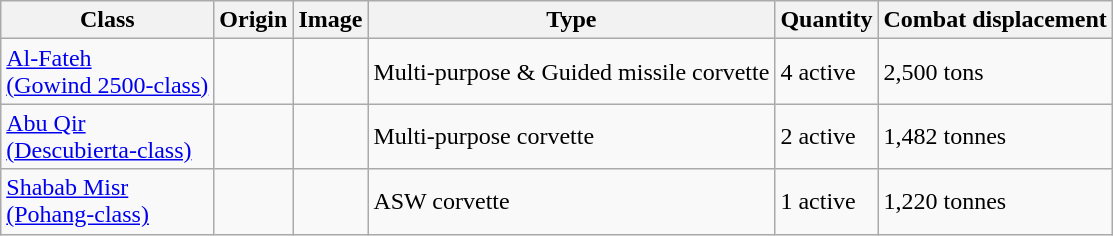<table class="wikitable">
<tr>
<th>Class</th>
<th>Origin</th>
<th>Image</th>
<th>Type</th>
<th>Quantity</th>
<th>Combat displacement</th>
</tr>
<tr>
<td><a href='#'>Al-Fateh</a><br><a href='#'>(Gowind 2500-class)</a></td>
<td> </td>
<td></td>
<td>Multi-purpose & Guided missile corvette</td>
<td>4 active</td>
<td>2,500 tons</td>
</tr>
<tr>
<td><a href='#'>Abu Qir</a><br><a href='#'>(Descubierta-class)</a></td>
<td></td>
<td></td>
<td>Multi-purpose corvette</td>
<td>2 active</td>
<td>1,482 tonnes</td>
</tr>
<tr>
<td><a href='#'>Shabab Misr</a><br><a href='#'>(Pohang-class)</a></td>
<td></td>
<td></td>
<td>ASW corvette</td>
<td>1 active</td>
<td>1,220 tonnes</td>
</tr>
</table>
